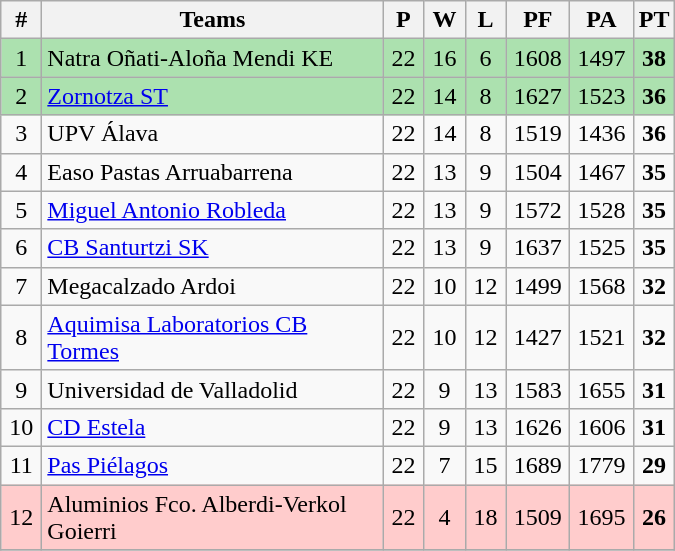<table class="wikitable" style="text-align: center;">
<tr>
<th width=20>#</th>
<th width=220>Teams</th>
<th width=20>P</th>
<th width=20>W</th>
<th width=20>L</th>
<th width=35>PF</th>
<th width=35>PA</th>
<th width=20>PT</th>
</tr>
<tr bgcolor=ACE1AF>
<td>1</td>
<td align="left">Natra Oñati-Aloña Mendi KE</td>
<td>22</td>
<td>16</td>
<td>6</td>
<td>1608</td>
<td>1497</td>
<td><strong>38</strong></td>
</tr>
<tr bgcolor=ACE1AF>
<td>2</td>
<td align="left"><a href='#'>Zornotza ST</a></td>
<td>22</td>
<td>14</td>
<td>8</td>
<td>1627</td>
<td>1523</td>
<td><strong>36</strong></td>
</tr>
<tr>
<td>3</td>
<td align="left">UPV Álava</td>
<td>22</td>
<td>14</td>
<td>8</td>
<td>1519</td>
<td>1436</td>
<td><strong>36</strong></td>
</tr>
<tr>
<td>4</td>
<td align="left">Easo Pastas Arruabarrena</td>
<td>22</td>
<td>13</td>
<td>9</td>
<td>1504</td>
<td>1467</td>
<td><strong>35</strong></td>
</tr>
<tr>
<td>5</td>
<td align="left"><a href='#'>Miguel Antonio Robleda</a></td>
<td>22</td>
<td>13</td>
<td>9</td>
<td>1572</td>
<td>1528</td>
<td><strong>35</strong></td>
</tr>
<tr>
<td>6</td>
<td align="left"><a href='#'>CB Santurtzi SK</a></td>
<td>22</td>
<td>13</td>
<td>9</td>
<td>1637</td>
<td>1525</td>
<td><strong>35</strong></td>
</tr>
<tr>
<td>7</td>
<td align="left">Megacalzado Ardoi</td>
<td>22</td>
<td>10</td>
<td>12</td>
<td>1499</td>
<td>1568</td>
<td><strong>32</strong></td>
</tr>
<tr>
<td>8</td>
<td align="left"><a href='#'>Aquimisa Laboratorios CB Tormes</a></td>
<td>22</td>
<td>10</td>
<td>12</td>
<td>1427</td>
<td>1521</td>
<td><strong>32</strong></td>
</tr>
<tr>
<td>9</td>
<td align="left">Universidad de Valladolid</td>
<td>22</td>
<td>9</td>
<td>13</td>
<td>1583</td>
<td>1655</td>
<td><strong>31</strong></td>
</tr>
<tr>
<td>10</td>
<td align="left"><a href='#'>CD Estela</a></td>
<td>22</td>
<td>9</td>
<td>13</td>
<td>1626</td>
<td>1606</td>
<td><strong>31</strong></td>
</tr>
<tr>
<td>11</td>
<td align="left"><a href='#'>Pas Piélagos</a></td>
<td>22</td>
<td>7</td>
<td>15</td>
<td>1689</td>
<td>1779</td>
<td><strong>29</strong></td>
</tr>
<tr bgcolor=FFCCCC>
<td>12</td>
<td align="left">Aluminios Fco. Alberdi-Verkol Goierri</td>
<td>22</td>
<td>4</td>
<td>18</td>
<td>1509</td>
<td>1695</td>
<td><strong>26</strong></td>
</tr>
<tr>
</tr>
</table>
